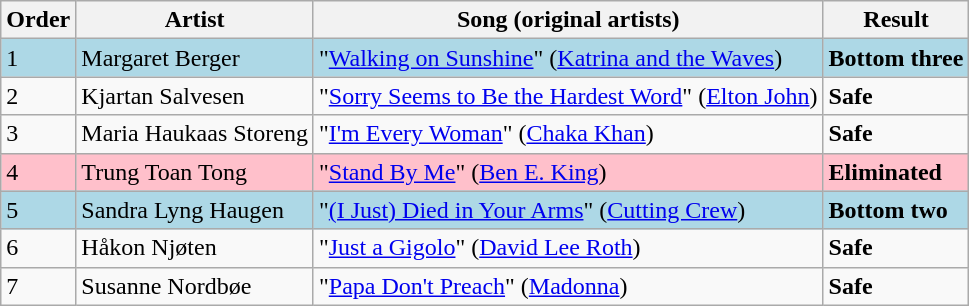<table class=wikitable>
<tr>
<th>Order</th>
<th>Artist</th>
<th>Song (original artists)</th>
<th>Result</th>
</tr>
<tr style="background:lightblue;">
<td>1</td>
<td>Margaret Berger</td>
<td>"<a href='#'>Walking on Sunshine</a>" (<a href='#'>Katrina and the Waves</a>)</td>
<td><strong>Bottom three</strong></td>
</tr>
<tr>
<td>2</td>
<td>Kjartan Salvesen</td>
<td>"<a href='#'>Sorry Seems to Be the Hardest Word</a>" (<a href='#'>Elton John</a>)</td>
<td><strong>Safe</strong></td>
</tr>
<tr>
<td>3</td>
<td>Maria Haukaas Storeng</td>
<td>"<a href='#'>I'm Every Woman</a>" (<a href='#'>Chaka Khan</a>)</td>
<td><strong>Safe</strong></td>
</tr>
<tr style="background:pink;">
<td>4</td>
<td>Trung Toan Tong</td>
<td>"<a href='#'>Stand By Me</a>" (<a href='#'>Ben E. King</a>)</td>
<td><strong>Eliminated</strong></td>
</tr>
<tr style="background:lightblue;">
<td>5</td>
<td>Sandra Lyng Haugen</td>
<td>"<a href='#'>(I Just) Died in Your Arms</a>" (<a href='#'>Cutting Crew</a>)</td>
<td><strong>Bottom two</strong></td>
</tr>
<tr>
<td>6</td>
<td>Håkon Njøten</td>
<td>"<a href='#'>Just a Gigolo</a>" (<a href='#'>David Lee Roth</a>)</td>
<td><strong>Safe</strong></td>
</tr>
<tr>
<td>7</td>
<td>Susanne Nordbøe</td>
<td>"<a href='#'>Papa Don't Preach</a>" (<a href='#'>Madonna</a>)</td>
<td><strong>Safe</strong></td>
</tr>
</table>
